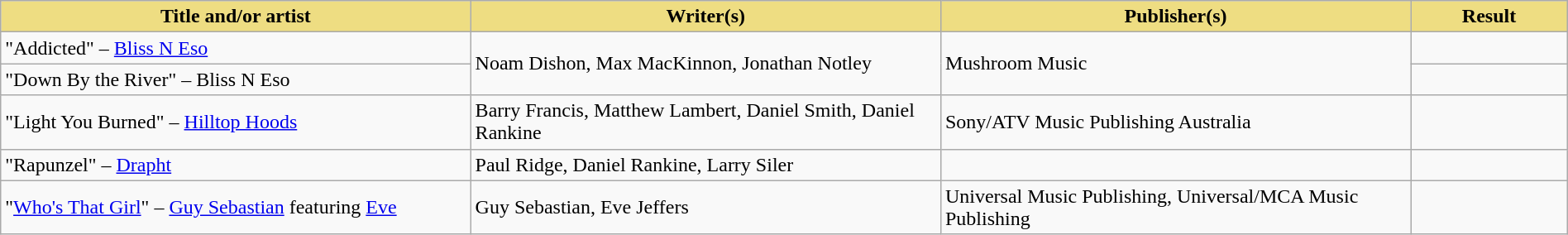<table class="wikitable" width=100%>
<tr>
<th style="width:30%;background:#EEDD82;">Title and/or artist</th>
<th style="width:30%;background:#EEDD82;">Writer(s)</th>
<th style="width:30%;background:#EEDD82;">Publisher(s)</th>
<th style="width:10%;background:#EEDD82;">Result</th>
</tr>
<tr>
<td>"Addicted" – <a href='#'>Bliss N Eso</a></td>
<td rowspan="2">Noam Dishon, Max MacKinnon, Jonathan Notley</td>
<td rowspan="2">Mushroom Music</td>
<td></td>
</tr>
<tr>
<td>"Down By the River" – Bliss N Eso</td>
<td></td>
</tr>
<tr>
<td>"Light You Burned" – <a href='#'>Hilltop Hoods</a></td>
<td>Barry Francis, Matthew Lambert, Daniel Smith, Daniel Rankine</td>
<td>Sony/ATV Music Publishing Australia</td>
<td></td>
</tr>
<tr>
<td>"Rapunzel" – <a href='#'>Drapht</a></td>
<td>Paul Ridge, Daniel Rankine, Larry Siler</td>
<td></td>
<td></td>
</tr>
<tr>
<td>"<a href='#'>Who's That Girl</a>" – <a href='#'>Guy Sebastian</a> featuring <a href='#'>Eve</a></td>
<td>Guy Sebastian, Eve Jeffers</td>
<td>Universal Music Publishing, Universal/MCA Music Publishing</td>
<td></td>
</tr>
</table>
